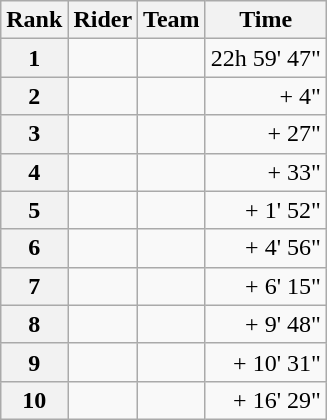<table class="wikitable" margin-bottom:0;">
<tr>
<th scope="col">Rank</th>
<th scope="col">Rider</th>
<th scope="col">Team</th>
<th scope="col">Time</th>
</tr>
<tr>
<th scope="row">1</th>
<td> </td>
<td></td>
<td align="right">22h 59' 47"</td>
</tr>
<tr>
<th scope="row">2</th>
<td></td>
<td></td>
<td align="right">+ 4"</td>
</tr>
<tr>
<th scope="row">3</th>
<td></td>
<td></td>
<td align="right">+ 27"</td>
</tr>
<tr>
<th scope="row">4</th>
<td></td>
<td></td>
<td align="right">+ 33"</td>
</tr>
<tr>
<th scope="row">5</th>
<td></td>
<td></td>
<td align="right">+ 1' 52"</td>
</tr>
<tr>
<th scope="row">6</th>
<td></td>
<td></td>
<td align="right">+ 4' 56"</td>
</tr>
<tr>
<th scope="row">7</th>
<td></td>
<td></td>
<td align="right">+ 6' 15"</td>
</tr>
<tr>
<th scope="row">8</th>
<td></td>
<td></td>
<td align="right">+ 9' 48"</td>
</tr>
<tr>
<th scope="row">9</th>
<td></td>
<td></td>
<td align="right">+ 10' 31"</td>
</tr>
<tr>
<th scope="row">10</th>
<td></td>
<td></td>
<td align="right">+ 16' 29"</td>
</tr>
</table>
